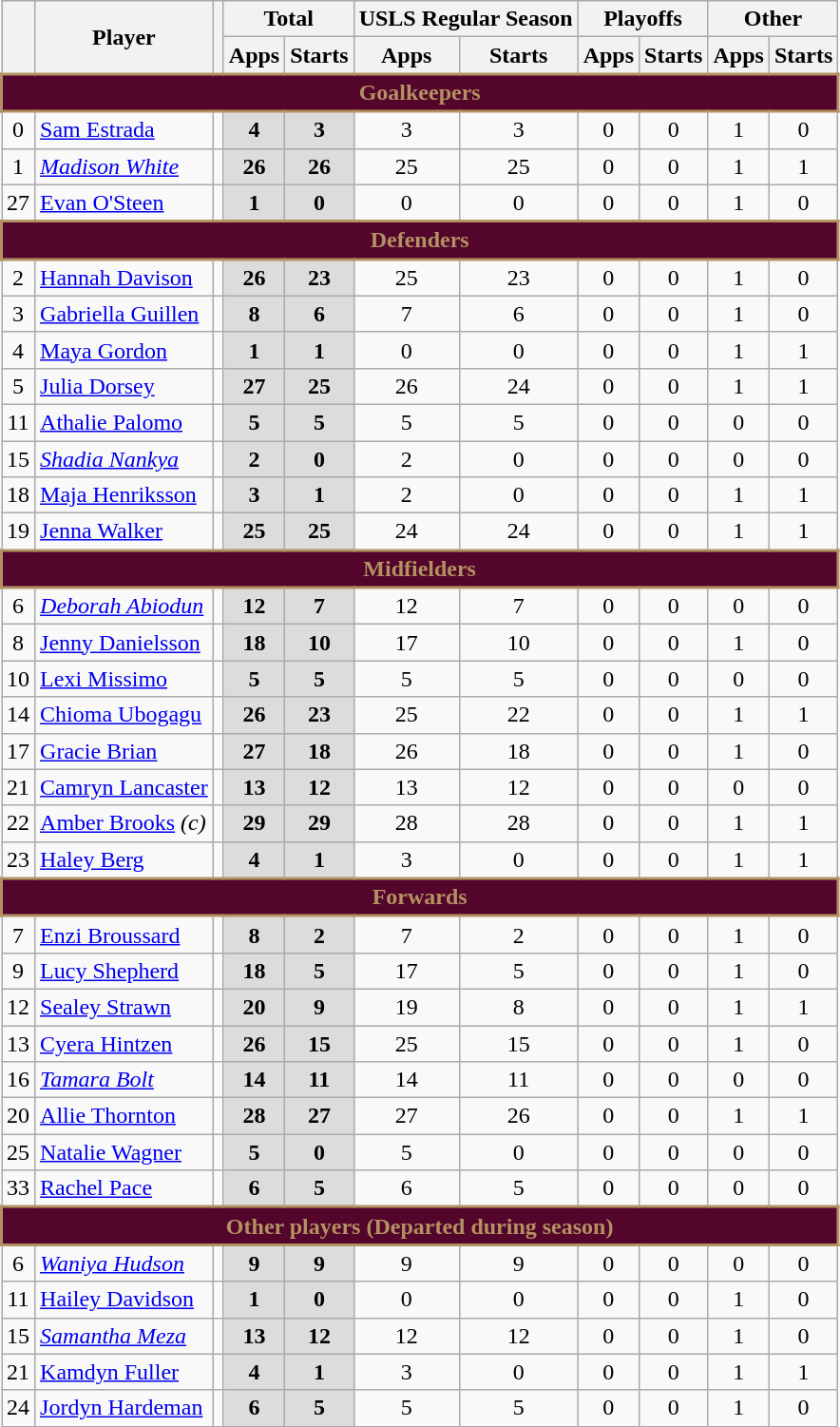<table class="wikitable sortable" style="text-align:center">
<tr>
<th rowspan="2"></th>
<th rowspan="2">Player</th>
<th rowspan="2"></th>
<th colspan="2">Total</th>
<th colspan="2">USLS Regular Season</th>
<th colspan="2">Playoffs</th>
<th colspan="2">Other</th>
</tr>
<tr>
<th>Apps</th>
<th>Starts</th>
<th>Apps</th>
<th>Starts</th>
<th>Apps</th>
<th>Starts</th>
<th>Apps</th>
<th>Starts</th>
</tr>
<tr>
<th colspan="11" style="background:#54052B; border:2px solid #B39262; color:#B39262; text-align:center;">Goalkeepers</th>
</tr>
<tr>
<td>0</td>
<td align="left"><a href='#'>Sam Estrada</a></td>
<td></td>
<th style="background:#DCDCDC">4</th>
<th style="background:#DCDCDC">3</th>
<td>3</td>
<td>3</td>
<td>0</td>
<td>0</td>
<td>1</td>
<td>0</td>
</tr>
<tr>
<td>1</td>
<td align="left"><em><a href='#'>Madison White</a></em></td>
<td></td>
<th style="background:#DCDCDC">26</th>
<th style="background:#DCDCDC">26</th>
<td>25</td>
<td>25</td>
<td>0</td>
<td>0</td>
<td>1</td>
<td>1</td>
</tr>
<tr>
<td>27</td>
<td align="left"><a href='#'>Evan O'Steen</a></td>
<td></td>
<th style="background:#DCDCDC">1</th>
<th style="background:#DCDCDC">0</th>
<td>0</td>
<td>0</td>
<td>0</td>
<td>0</td>
<td>1</td>
<td>0</td>
</tr>
<tr>
<th colspan="11" style="background:#54052B; border:2px solid #B39262; color:#B39262; text-align:center;">Defenders</th>
</tr>
<tr>
<td>2</td>
<td align="left"><a href='#'>Hannah Davison</a></td>
<td></td>
<th style="background:#DCDCDC">26</th>
<th style="background:#DCDCDC">23</th>
<td>25</td>
<td>23</td>
<td>0</td>
<td>0</td>
<td>1</td>
<td>0</td>
</tr>
<tr>
<td>3</td>
<td align="left"><a href='#'>Gabriella Guillen</a></td>
<td></td>
<th style="background:#DCDCDC">8</th>
<th style="background:#DCDCDC">6</th>
<td>7</td>
<td>6</td>
<td>0</td>
<td>0</td>
<td>1</td>
<td>0</td>
</tr>
<tr>
<td>4</td>
<td align="left"><a href='#'>Maya Gordon</a></td>
<td></td>
<th style="background:#DCDCDC">1</th>
<th style="background:#DCDCDC">1</th>
<td>0</td>
<td>0</td>
<td>0</td>
<td>0</td>
<td>1</td>
<td>1</td>
</tr>
<tr>
<td>5</td>
<td align="left"><a href='#'>Julia Dorsey</a></td>
<td></td>
<th style="background:#DCDCDC">27</th>
<th style="background:#DCDCDC">25</th>
<td>26</td>
<td>24</td>
<td>0</td>
<td>0</td>
<td>1</td>
<td>1</td>
</tr>
<tr>
<td>11</td>
<td align="left"><a href='#'>Athalie Palomo</a></td>
<td></td>
<th style="background:#DCDCDC">5</th>
<th style="background:#DCDCDC">5</th>
<td>5</td>
<td>5</td>
<td>0</td>
<td>0</td>
<td>0</td>
<td>0</td>
</tr>
<tr>
<td>15</td>
<td align="left"><em><a href='#'>Shadia Nankya</a></em></td>
<td></td>
<th style="background:#DCDCDC">2</th>
<th style="background:#DCDCDC">0</th>
<td>2</td>
<td>0</td>
<td>0</td>
<td>0</td>
<td>0</td>
<td>0</td>
</tr>
<tr>
<td>18</td>
<td align="left"><a href='#'>Maja Henriksson</a></td>
<td></td>
<th style="background:#DCDCDC">3</th>
<th style="background:#DCDCDC">1</th>
<td>2</td>
<td>0</td>
<td>0</td>
<td>0</td>
<td>1</td>
<td>1</td>
</tr>
<tr>
<td>19</td>
<td align="left"><a href='#'>Jenna Walker</a></td>
<td></td>
<th style="background:#DCDCDC">25</th>
<th style="background:#DCDCDC">25</th>
<td>24</td>
<td>24</td>
<td>0</td>
<td>0</td>
<td>1</td>
<td>1</td>
</tr>
<tr>
<th colspan="11" style="background:#54052B; border:2px solid #B39262; color:#B39262; text-align:center;">Midfielders</th>
</tr>
<tr>
<td>6</td>
<td align="left"><em><a href='#'>Deborah Abiodun</a></em></td>
<td></td>
<th style="background:#DCDCDC">12</th>
<th style="background:#DCDCDC">7</th>
<td>12</td>
<td>7</td>
<td>0</td>
<td>0</td>
<td>0</td>
<td>0</td>
</tr>
<tr>
<td>8</td>
<td align="left"><a href='#'>Jenny Danielsson</a></td>
<td></td>
<th style="background:#DCDCDC">18</th>
<th style="background:#DCDCDC">10</th>
<td>17</td>
<td>10</td>
<td>0</td>
<td>0</td>
<td>1</td>
<td>0</td>
</tr>
<tr>
<td>10</td>
<td align="left"><a href='#'>Lexi Missimo</a></td>
<td></td>
<th style="background:#DCDCDC">5</th>
<th style="background:#DCDCDC">5</th>
<td>5</td>
<td>5</td>
<td>0</td>
<td>0</td>
<td>0</td>
<td>0</td>
</tr>
<tr>
<td>14</td>
<td align="left"><a href='#'>Chioma Ubogagu</a></td>
<td></td>
<th style="background:#DCDCDC">26</th>
<th style="background:#DCDCDC">23</th>
<td>25</td>
<td>22</td>
<td>0</td>
<td>0</td>
<td>1</td>
<td>1</td>
</tr>
<tr>
<td>17</td>
<td align="left"><a href='#'>Gracie Brian</a></td>
<td></td>
<th style="background:#DCDCDC">27</th>
<th style="background:#DCDCDC">18</th>
<td>26</td>
<td>18</td>
<td>0</td>
<td>0</td>
<td>1</td>
<td>0</td>
</tr>
<tr>
<td>21</td>
<td align="left"><a href='#'>Camryn Lancaster</a></td>
<td></td>
<th style="background:#DCDCDC">13</th>
<th style="background:#DCDCDC">12</th>
<td>13</td>
<td>12</td>
<td>0</td>
<td>0</td>
<td>0</td>
<td>0</td>
</tr>
<tr>
<td>22</td>
<td align="left"><a href='#'>Amber Brooks</a> <em>(c)</em></td>
<td></td>
<th style="background:#DCDCDC">29</th>
<th style="background:#DCDCDC">29</th>
<td>28</td>
<td>28</td>
<td>0</td>
<td>0</td>
<td>1</td>
<td>1</td>
</tr>
<tr>
<td>23</td>
<td align="left"><a href='#'>Haley Berg</a></td>
<td></td>
<th style="background:#DCDCDC">4</th>
<th style="background:#DCDCDC">1</th>
<td>3</td>
<td>0</td>
<td>0</td>
<td>0</td>
<td>1</td>
<td>1</td>
</tr>
<tr>
<th colspan="11" style="background:#54052B; border:2px solid #B39262; color:#B39262; text-align:center;">Forwards</th>
</tr>
<tr>
<td>7</td>
<td align="left"><a href='#'>Enzi Broussard</a></td>
<td></td>
<th style="background:#DCDCDC">8</th>
<th style="background:#DCDCDC">2</th>
<td>7</td>
<td>2</td>
<td>0</td>
<td>0</td>
<td>1</td>
<td>0</td>
</tr>
<tr>
<td>9</td>
<td align="left"><a href='#'>Lucy Shepherd</a></td>
<td></td>
<th style="background:#DCDCDC">18</th>
<th style="background:#DCDCDC">5</th>
<td>17</td>
<td>5</td>
<td>0</td>
<td>0</td>
<td>1</td>
<td>0</td>
</tr>
<tr>
<td>12</td>
<td align="left"><a href='#'>Sealey Strawn</a></td>
<td></td>
<th style="background:#DCDCDC">20</th>
<th style="background:#DCDCDC">9</th>
<td>19</td>
<td>8</td>
<td>0</td>
<td>0</td>
<td>1</td>
<td>1</td>
</tr>
<tr>
<td>13</td>
<td align="left"><a href='#'>Cyera Hintzen</a></td>
<td></td>
<th style="background:#DCDCDC">26</th>
<th style="background:#DCDCDC">15</th>
<td>25</td>
<td>15</td>
<td>0</td>
<td>0</td>
<td>1</td>
<td>0</td>
</tr>
<tr>
<td>16</td>
<td align="left"><em><a href='#'>Tamara Bolt</a></em></td>
<td></td>
<th style="background:#DCDCDC">14</th>
<th style="background:#DCDCDC">11</th>
<td>14</td>
<td>11</td>
<td>0</td>
<td>0</td>
<td>0</td>
<td>0</td>
</tr>
<tr>
<td>20</td>
<td align="left"><a href='#'>Allie Thornton</a></td>
<td></td>
<th style="background:#DCDCDC">28</th>
<th style="background:#DCDCDC">27</th>
<td>27</td>
<td>26</td>
<td>0</td>
<td>0</td>
<td>1</td>
<td>1</td>
</tr>
<tr>
<td>25</td>
<td align="left"><a href='#'>Natalie Wagner</a></td>
<td></td>
<th style="background:#DCDCDC">5</th>
<th style="background:#DCDCDC">0</th>
<td>5</td>
<td>0</td>
<td>0</td>
<td>0</td>
<td>0</td>
<td>0</td>
</tr>
<tr>
<td>33</td>
<td align="left"><a href='#'>Rachel Pace</a></td>
<td></td>
<th style="background:#DCDCDC">6</th>
<th style="background:#DCDCDC">5</th>
<td>6</td>
<td>5</td>
<td>0</td>
<td>0</td>
<td>0</td>
<td>0</td>
</tr>
<tr>
<th colspan="11" style="background:#54052B; border:2px solid #B39262; color:#B39262; text-align:center;">Other players (Departed during season)</th>
</tr>
<tr>
<td>6</td>
<td align="left"><em><a href='#'>Waniya Hudson</a></em></td>
<td></td>
<th style="background:#DCDCDC">9</th>
<th style="background:#DCDCDC">9</th>
<td>9</td>
<td>9</td>
<td>0</td>
<td>0</td>
<td>0</td>
<td>0</td>
</tr>
<tr>
<td>11</td>
<td align="left"><a href='#'>Hailey Davidson</a></td>
<td></td>
<th style="background:#DCDCDC">1</th>
<th style="background:#DCDCDC">0</th>
<td>0</td>
<td>0</td>
<td>0</td>
<td>0</td>
<td>1</td>
<td>0</td>
</tr>
<tr>
<td>15</td>
<td align="left"><em><a href='#'>Samantha Meza</a></em></td>
<td></td>
<th style="background:#DCDCDC">13</th>
<th style="background:#DCDCDC">12</th>
<td>12</td>
<td>12</td>
<td>0</td>
<td>0</td>
<td>1</td>
<td>0</td>
</tr>
<tr>
<td>21</td>
<td align="left"><a href='#'>Kamdyn Fuller</a></td>
<td></td>
<th style="background:#DCDCDC">4</th>
<th style="background:#DCDCDC">1</th>
<td>3</td>
<td>0</td>
<td>0</td>
<td>0</td>
<td>1</td>
<td>1</td>
</tr>
<tr>
<td>24</td>
<td align="left"><a href='#'>Jordyn Hardeman</a></td>
<td></td>
<th style="background:#DCDCDC">6</th>
<th style="background:#DCDCDC">5</th>
<td>5</td>
<td>5</td>
<td>0</td>
<td>0</td>
<td>1</td>
<td>0</td>
</tr>
</table>
